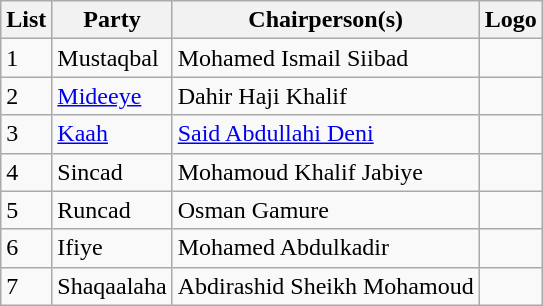<table class="wikitable">
<tr>
<th>List</th>
<th>Party</th>
<th>Chairperson(s)</th>
<th>Logo</th>
</tr>
<tr>
<td>1</td>
<td>Mustaqbal</td>
<td>Mohamed Ismail Siibad</td>
<td></td>
</tr>
<tr>
<td>2</td>
<td><a href='#'>Mideeye</a></td>
<td>Dahir Haji Khalif</td>
<td></td>
</tr>
<tr>
<td>3</td>
<td><a href='#'>Kaah</a></td>
<td><a href='#'>Said Abdullahi Deni</a></td>
<td></td>
</tr>
<tr>
<td>4</td>
<td>Sincad</td>
<td>Mohamoud Khalif Jabiye</td>
<td></td>
</tr>
<tr>
<td>5</td>
<td>Runcad</td>
<td>Osman Gamure</td>
<td></td>
</tr>
<tr>
<td>6</td>
<td>Ifiye</td>
<td>Mohamed Abdulkadir</td>
<td></td>
</tr>
<tr>
<td>7</td>
<td>Shaqaalaha</td>
<td>Abdirashid Sheikh Mohamoud</td>
<td></td>
</tr>
</table>
